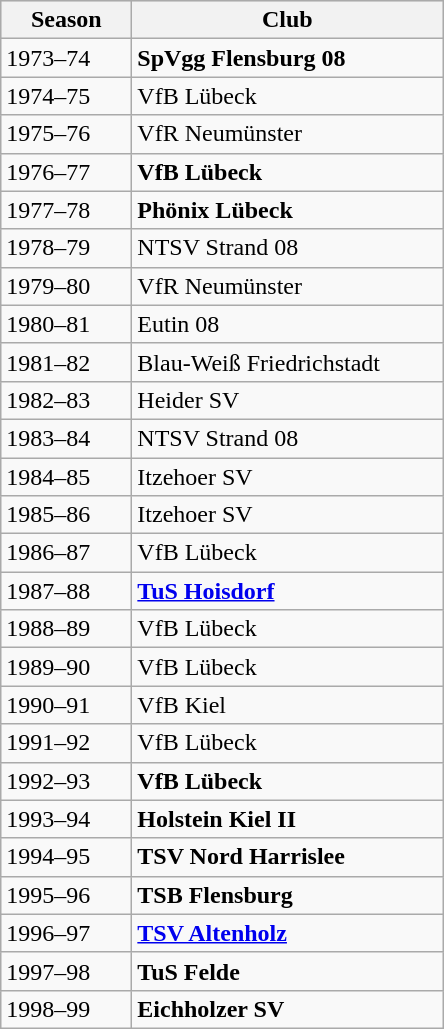<table class="wikitable">
<tr align="center" bgcolor="#dfdfdf">
<th width="80">Season</th>
<th width="200">Club</th>
</tr>
<tr>
<td>1973–74</td>
<td><strong>SpVgg Flensburg 08</strong></td>
</tr>
<tr>
<td>1974–75</td>
<td>VfB Lübeck</td>
</tr>
<tr>
<td>1975–76</td>
<td>VfR Neumünster</td>
</tr>
<tr>
<td>1976–77</td>
<td><strong>VfB Lübeck</strong></td>
</tr>
<tr>
<td>1977–78</td>
<td><strong>Phönix Lübeck</strong></td>
</tr>
<tr>
<td>1978–79</td>
<td>NTSV Strand 08</td>
</tr>
<tr>
<td>1979–80</td>
<td>VfR Neumünster</td>
</tr>
<tr>
<td>1980–81</td>
<td>Eutin 08</td>
</tr>
<tr>
<td>1981–82</td>
<td>Blau-Weiß Friedrichstadt</td>
</tr>
<tr>
<td>1982–83</td>
<td>Heider SV</td>
</tr>
<tr>
<td>1983–84</td>
<td>NTSV Strand 08</td>
</tr>
<tr>
<td>1984–85</td>
<td>Itzehoer SV</td>
</tr>
<tr>
<td>1985–86</td>
<td>Itzehoer SV</td>
</tr>
<tr>
<td>1986–87</td>
<td>VfB Lübeck</td>
</tr>
<tr>
<td>1987–88</td>
<td><strong><a href='#'>TuS Hoisdorf</a></strong></td>
</tr>
<tr>
<td>1988–89</td>
<td>VfB Lübeck</td>
</tr>
<tr>
<td>1989–90</td>
<td>VfB Lübeck</td>
</tr>
<tr>
<td>1990–91</td>
<td>VfB Kiel</td>
</tr>
<tr>
<td>1991–92</td>
<td>VfB Lübeck</td>
</tr>
<tr>
<td>1992–93</td>
<td><strong>VfB Lübeck</strong></td>
</tr>
<tr>
<td>1993–94</td>
<td><strong>Holstein Kiel II</strong></td>
</tr>
<tr>
<td>1994–95</td>
<td><strong>TSV Nord Harrislee</strong></td>
</tr>
<tr>
<td>1995–96</td>
<td><strong>TSB Flensburg</strong></td>
</tr>
<tr>
<td>1996–97</td>
<td><strong><a href='#'>TSV Altenholz</a></strong></td>
</tr>
<tr>
<td>1997–98</td>
<td><strong>TuS Felde</strong></td>
</tr>
<tr>
<td>1998–99</td>
<td><strong>Eichholzer SV</strong></td>
</tr>
</table>
